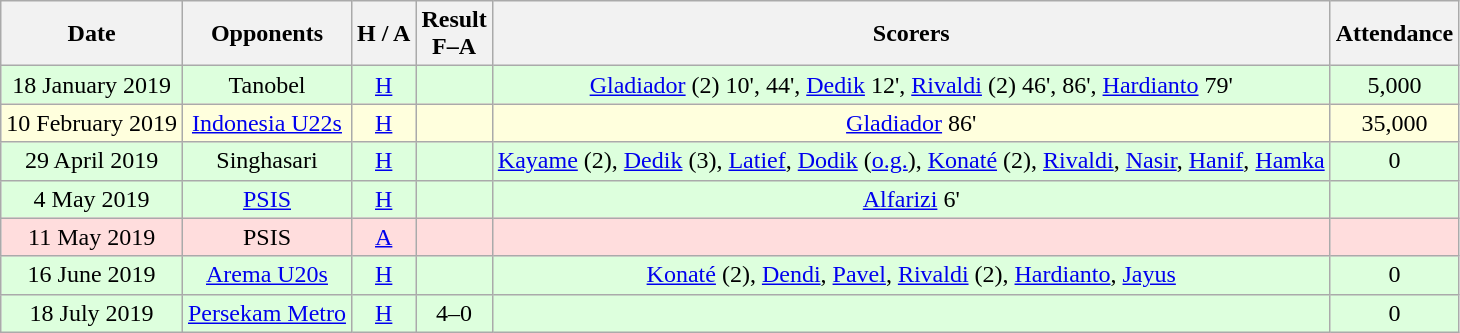<table class="wikitable" style="text-align:center">
<tr>
<th>Date</th>
<th>Opponents</th>
<th>H / A</th>
<th>Result<br>F–A</th>
<th>Scorers</th>
<th>Attendance</th>
</tr>
<tr style="background:#ddffdd">
<td>18 January 2019</td>
<td>Tanobel</td>
<td><a href='#'>H</a></td>
<td></td>
<td><a href='#'>Gladiador</a> (2) 10', 44', <a href='#'>Dedik</a> 12', <a href='#'>Rivaldi</a> (2) 46', 86', <a href='#'>Hardianto</a> 79'</td>
<td>5,000</td>
</tr>
<tr style="background:#ffffdd">
<td>10 February 2019</td>
<td><a href='#'>Indonesia U22s</a></td>
<td><a href='#'>H</a></td>
<td></td>
<td><a href='#'>Gladiador</a> 86'</td>
<td>35,000</td>
</tr>
<tr style="background:#ddffdd">
<td>29 April 2019</td>
<td>Singhasari</td>
<td><a href='#'>H</a></td>
<td></td>
<td><a href='#'>Kayame</a> (2), <a href='#'>Dedik</a> (3), <a href='#'>Latief</a>, <a href='#'>Dodik</a> (<a href='#'>o.g.</a>), <a href='#'>Konaté</a> (2), <a href='#'>Rivaldi</a>, <a href='#'>Nasir</a>, <a href='#'>Hanif</a>, <a href='#'>Hamka</a></td>
<td>0</td>
</tr>
<tr style="background:#ddffdd">
<td>4 May 2019</td>
<td><a href='#'>PSIS</a></td>
<td><a href='#'>H</a></td>
<td></td>
<td><a href='#'>Alfarizi</a> 6'</td>
<td></td>
</tr>
<tr style="background:#ffdddd">
<td>11 May 2019</td>
<td>PSIS</td>
<td><a href='#'>A</a></td>
<td></td>
<td></td>
<td></td>
</tr>
<tr style="background:#ddffdd">
<td>16 June 2019</td>
<td><a href='#'>Arema U20s</a></td>
<td><a href='#'>H</a></td>
<td></td>
<td><a href='#'>Konaté</a> (2), <a href='#'>Dendi</a>, <a href='#'>Pavel</a>, <a href='#'>Rivaldi</a> (2), <a href='#'>Hardianto</a>, <a href='#'>Jayus</a></td>
<td>0</td>
</tr>
<tr style="background:#ddffdd">
<td>18 July 2019</td>
<td><a href='#'>Persekam Metro</a></td>
<td><a href='#'>H</a></td>
<td>4–0</td>
<td></td>
<td>0</td>
</tr>
</table>
